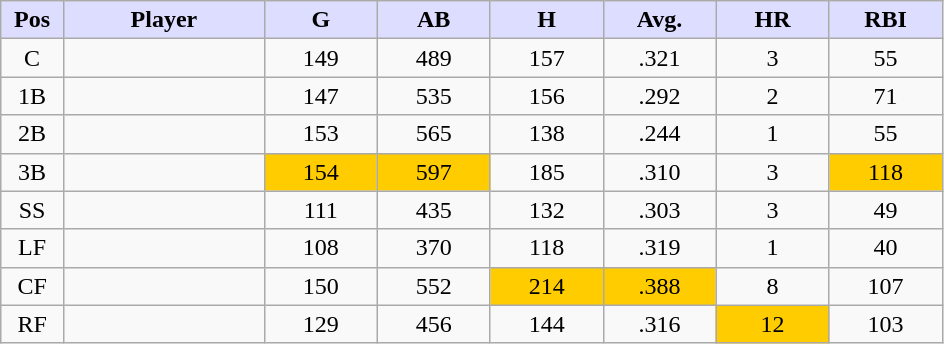<table class="wikitable sortable">
<tr>
<th style="background:#ddf; width:5%;">Pos</th>
<th style="background:#ddf; width:16%;">Player</th>
<th style="background:#ddf; width:9%;">G</th>
<th style="background:#ddf; width:9%;">AB</th>
<th style="background:#ddf; width:9%;">H</th>
<th style="background:#ddf; width:9%;">Avg.</th>
<th style="background:#ddf; width:9%;">HR</th>
<th style="background:#ddf; width:9%;">RBI</th>
</tr>
<tr style="text-align:center;">
<td>C</td>
<td></td>
<td>149</td>
<td>489</td>
<td>157</td>
<td>.321</td>
<td>3</td>
<td>55</td>
</tr>
<tr style="text-align:center;">
<td>1B</td>
<td></td>
<td>147</td>
<td>535</td>
<td>156</td>
<td>.292</td>
<td>2</td>
<td>71</td>
</tr>
<tr style="text-align:center;">
<td>2B</td>
<td></td>
<td>153</td>
<td>565</td>
<td>138</td>
<td>.244</td>
<td>1</td>
<td>55</td>
</tr>
<tr style="text-align:center;">
<td>3B</td>
<td></td>
<td bgcolor=#ffcc00>154</td>
<td bgcolor=#ffcc00>597</td>
<td>185</td>
<td>.310</td>
<td>3</td>
<td bgcolor=#ffcc00>118</td>
</tr>
<tr style="text-align:center;">
<td>SS</td>
<td></td>
<td>111</td>
<td>435</td>
<td>132</td>
<td>.303</td>
<td>3</td>
<td>49</td>
</tr>
<tr style="text-align:center;">
<td>LF</td>
<td></td>
<td>108</td>
<td>370</td>
<td>118</td>
<td>.319</td>
<td>1</td>
<td>40</td>
</tr>
<tr style="text-align:center;">
<td>CF</td>
<td></td>
<td>150</td>
<td>552</td>
<td bgcolor=#ffcc00>214</td>
<td bgcolor=#ffcc00>.388</td>
<td>8</td>
<td>107</td>
</tr>
<tr style="text-align:center;">
<td>RF</td>
<td></td>
<td>129</td>
<td>456</td>
<td>144</td>
<td>.316</td>
<td bgcolor=#ffcc00>12</td>
<td>103</td>
</tr>
</table>
